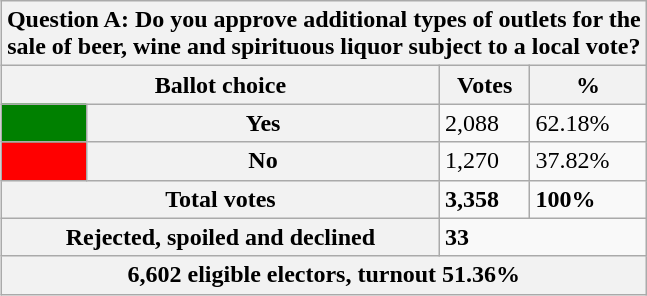<table class="wikitable plainrowheaders" align="right">
<tr>
<th colspan=4>Question A: Do you approve additional types of outlets for the<br> sale of beer, wine and spirituous liquor subject to a local vote?</th>
</tr>
<tr>
<th scope="col" colspan="2">Ballot choice</th>
<th scope="col">Votes</th>
<th scope="col">%</th>
</tr>
<tr>
<td bgcolor=green></td>
<th scope="row">Yes</th>
<td>2,088</td>
<td>62.18%</td>
</tr>
<tr>
<td bgcolor=red></td>
<th scope="row">No</th>
<td>1,270</td>
<td>37.82%</td>
</tr>
<tr>
<th scope="row" align="right" colspan="2"><strong>Total votes</strong></th>
<td><strong>3,358</strong></td>
<td><strong>100%</strong></td>
</tr>
<tr>
<th scope="row" align="right" colspan="2"><strong>Rejected, spoiled and declined</strong></th>
<td colspan=2><strong>33</strong></td>
</tr>
<tr>
<th colspan=4>6,602 eligible electors, turnout 51.36%</th>
</tr>
</table>
